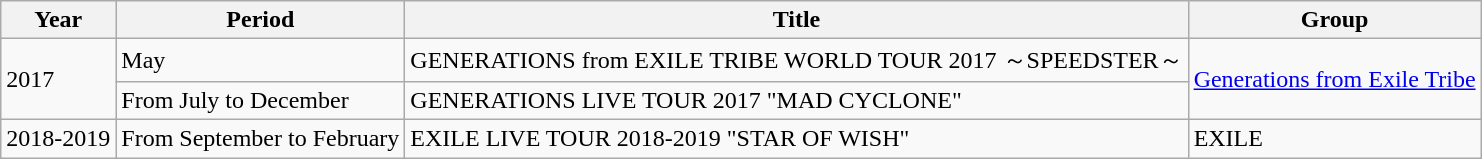<table class="wikitable">
<tr>
<th>Year</th>
<th>Period</th>
<th>Title</th>
<th>Group</th>
</tr>
<tr>
<td rowspan="2">2017</td>
<td>May</td>
<td>GENERATIONS from EXILE TRIBE WORLD TOUR 2017 ～SPEEDSTER～</td>
<td rowspan="2"><a href='#'>Generations from Exile Tribe</a></td>
</tr>
<tr>
<td>From July to December</td>
<td>GENERATIONS LIVE TOUR 2017 "MAD CYCLONE"</td>
</tr>
<tr>
<td>2018-2019</td>
<td>From September to February</td>
<td>EXILE LIVE TOUR 2018-2019 "STAR OF WISH"</td>
<td>EXILE</td>
</tr>
</table>
